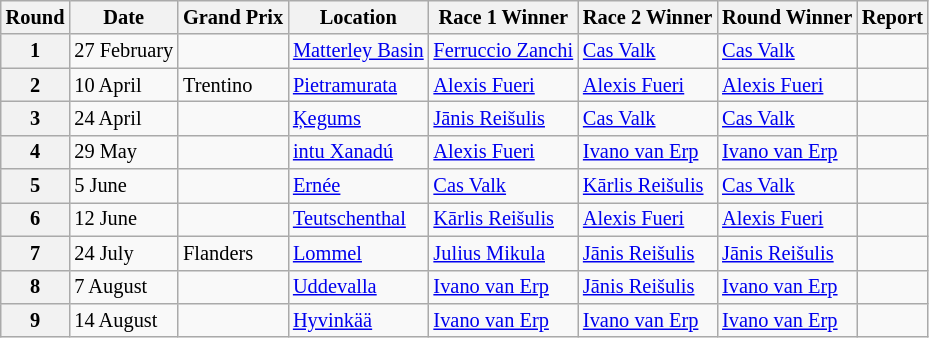<table class="wikitable" style="font-size: 85%;">
<tr>
<th>Round</th>
<th>Date</th>
<th>Grand Prix</th>
<th>Location</th>
<th>Race 1 Winner</th>
<th>Race 2 Winner</th>
<th>Round Winner</th>
<th>Report</th>
</tr>
<tr>
<th>1</th>
<td>27 February</td>
<td></td>
<td><a href='#'>Matterley Basin</a></td>
<td> <a href='#'>Ferruccio Zanchi</a></td>
<td> <a href='#'>Cas Valk</a></td>
<td> <a href='#'>Cas Valk</a></td>
<td></td>
</tr>
<tr>
<th>2</th>
<td>10 April</td>
<td> Trentino</td>
<td><a href='#'>Pietramurata</a></td>
<td> <a href='#'>Alexis Fueri</a></td>
<td> <a href='#'>Alexis Fueri</a></td>
<td> <a href='#'>Alexis Fueri</a></td>
<td></td>
</tr>
<tr>
<th>3</th>
<td>24 April</td>
<td></td>
<td><a href='#'>Ķegums</a></td>
<td> <a href='#'>Jānis Reišulis</a></td>
<td> <a href='#'>Cas Valk</a></td>
<td> <a href='#'>Cas Valk</a></td>
<td></td>
</tr>
<tr>
<th>4</th>
<td>29 May</td>
<td></td>
<td><a href='#'>intu Xanadú</a></td>
<td> <a href='#'>Alexis Fueri</a></td>
<td> <a href='#'>Ivano van Erp</a></td>
<td> <a href='#'>Ivano van Erp</a></td>
<td></td>
</tr>
<tr>
<th>5</th>
<td>5 June</td>
<td></td>
<td><a href='#'>Ernée</a></td>
<td> <a href='#'>Cas Valk</a></td>
<td> <a href='#'>Kārlis Reišulis</a></td>
<td> <a href='#'>Cas Valk</a></td>
<td></td>
</tr>
<tr>
<th>6</th>
<td>12 June</td>
<td></td>
<td><a href='#'>Teutschenthal</a></td>
<td> <a href='#'>Kārlis Reišulis</a></td>
<td> <a href='#'>Alexis Fueri</a></td>
<td> <a href='#'>Alexis Fueri</a></td>
<td></td>
</tr>
<tr>
<th>7</th>
<td>24 July</td>
<td> Flanders</td>
<td><a href='#'>Lommel</a></td>
<td> <a href='#'>Julius Mikula</a></td>
<td> <a href='#'>Jānis Reišulis</a></td>
<td> <a href='#'>Jānis Reišulis</a></td>
<td></td>
</tr>
<tr>
<th>8</th>
<td>7 August</td>
<td></td>
<td><a href='#'>Uddevalla</a></td>
<td> <a href='#'>Ivano van Erp</a></td>
<td> <a href='#'>Jānis Reišulis</a></td>
<td> <a href='#'>Ivano van Erp</a></td>
<td></td>
</tr>
<tr>
<th>9</th>
<td>14 August</td>
<td></td>
<td><a href='#'>Hyvinkää</a></td>
<td> <a href='#'>Ivano van Erp</a></td>
<td> <a href='#'>Ivano van Erp</a></td>
<td> <a href='#'>Ivano van Erp</a></td>
<td></td>
</tr>
</table>
